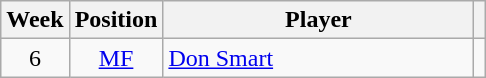<table class="wikitable" style="text-align:center;">
<tr>
<th>Week</th>
<th>Position</th>
<th style="width:200px">Player</th>
<th></th>
</tr>
<tr>
<td>6</td>
<td><a href='#'>MF</a></td>
<td style="text-align:left;"> <a href='#'>Don Smart</a></td>
<td></td>
</tr>
</table>
